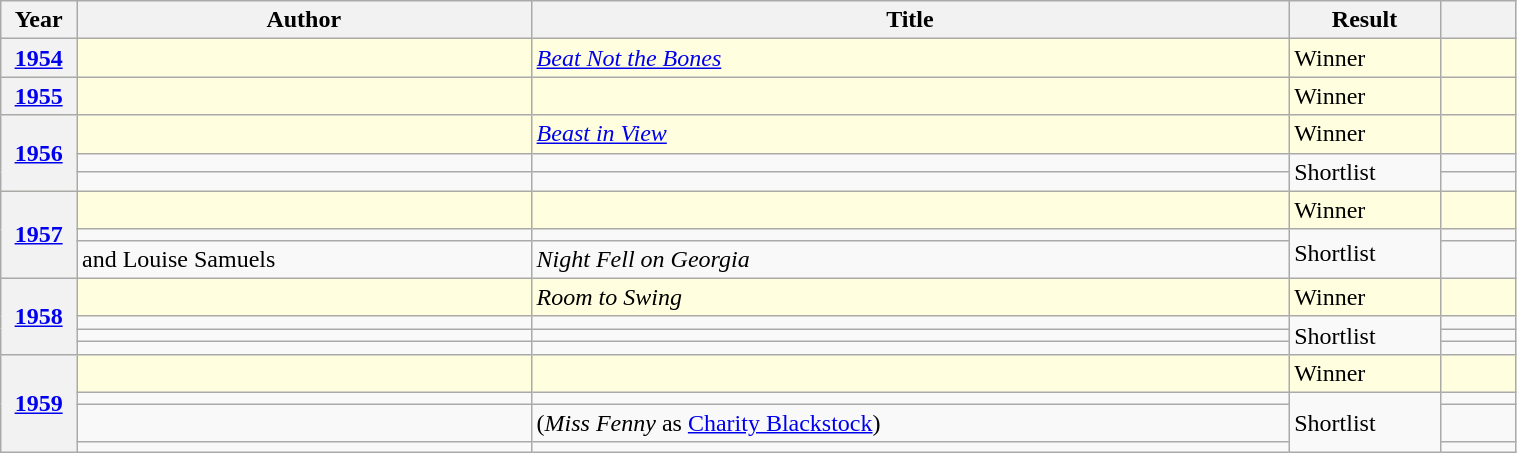<table class="wikitable sortable mw-collapsible" style="width:80%">
<tr>
<th scope="col" width="5%">Year</th>
<th scope="col" width="30%">Author</th>
<th scope="col" width="50%">Title</th>
<th scope="col" width="10%">Result</th>
<th scope="col" width="5%"></th>
</tr>
<tr style="background:lightyellow;">
<th><a href='#'>1954</a></th>
<td></td>
<td><em><a href='#'>Beat Not the Bones</a></em></td>
<td>Winner</td>
<td></td>
</tr>
<tr style="background:lightyellow;">
<th><a href='#'>1955</a></th>
<td></td>
<td></td>
<td>Winner</td>
<td></td>
</tr>
<tr style="background:lightyellow;">
<th rowspan="3"><a href='#'>1956</a></th>
<td></td>
<td><em><a href='#'>Beast in View</a></em></td>
<td>Winner</td>
<td></td>
</tr>
<tr>
<td></td>
<td></td>
<td rowspan="2">Shortlist</td>
<td></td>
</tr>
<tr>
<td></td>
<td></td>
<td></td>
</tr>
<tr style="background:lightyellow;">
<th rowspan="3"><a href='#'>1957</a></th>
<td></td>
<td></td>
<td>Winner</td>
<td></td>
</tr>
<tr>
<td></td>
<td></td>
<td rowspan="2">Shortlist</td>
<td></td>
</tr>
<tr>
<td> and Louise Samuels</td>
<td><em>Night Fell on Georgia</em></td>
<td></td>
</tr>
<tr style="background:lightyellow;">
<th rowspan="4"><a href='#'>1958</a></th>
<td></td>
<td><em>Room to Swing</em></td>
<td>Winner</td>
<td></td>
</tr>
<tr>
<td></td>
<td></td>
<td rowspan="3">Shortlist</td>
<td></td>
</tr>
<tr>
<td></td>
<td></td>
<td></td>
</tr>
<tr>
<td></td>
<td></td>
<td></td>
</tr>
<tr style="background:lightyellow;">
<th rowspan="4"><a href='#'>1959</a></th>
<td></td>
<td></td>
<td>Winner</td>
<td></td>
</tr>
<tr>
<td></td>
<td></td>
<td rowspan="3">Shortlist</td>
<td></td>
</tr>
<tr>
<td></td>
<td> (<em>Miss Fenny</em> as <a href='#'>Charity Blackstock</a>)</td>
<td></td>
</tr>
<tr>
<td></td>
<td></td>
<td></td>
</tr>
</table>
